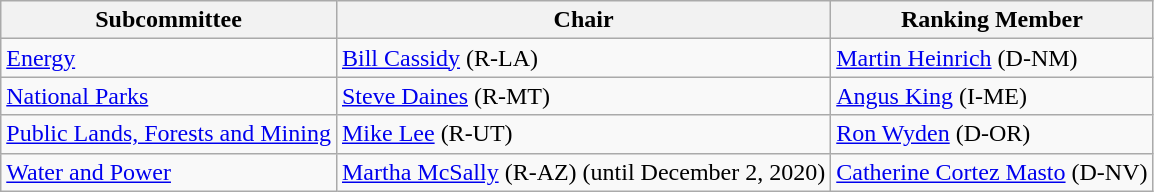<table class=wikitable>
<tr>
<th>Subcommittee</th>
<th>Chair</th>
<th>Ranking Member</th>
</tr>
<tr>
<td><a href='#'>Energy</a></td>
<td><a href='#'>Bill Cassidy</a> (R-LA)</td>
<td><a href='#'>Martin Heinrich</a> (D-NM)</td>
</tr>
<tr>
<td><a href='#'>National Parks</a></td>
<td><a href='#'>Steve Daines</a> (R-MT)</td>
<td><a href='#'>Angus King</a> (I-ME)</td>
</tr>
<tr>
<td><a href='#'>Public Lands, Forests and Mining</a></td>
<td><a href='#'>Mike Lee</a> (R-UT)</td>
<td><a href='#'>Ron Wyden</a> (D-OR)</td>
</tr>
<tr>
<td><a href='#'>Water and Power</a></td>
<td><a href='#'>Martha McSally</a> (R-AZ) (until December 2, 2020)</td>
<td><a href='#'>Catherine Cortez Masto</a> (D-NV)</td>
</tr>
</table>
